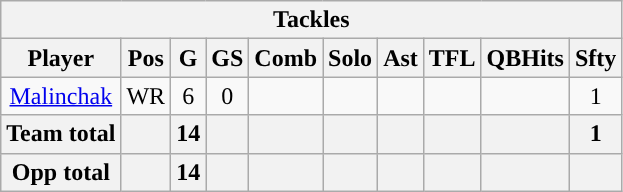<table class="wikitable" style="text-align:center">
<tr>
<th colspan="10">Tackles</th>
</tr>
<tr>
<th>Player</th>
<th>Pos</th>
<th>G</th>
<th>GS</th>
<th>Comb</th>
<th>Solo</th>
<th>Ast</th>
<th>TFL</th>
<th>QBHits</th>
<th>Sfty</th>
</tr>
<tr>
<td><a href='#'>Malinchak</a></td>
<td>WR</td>
<td>6</td>
<td>0</td>
<td></td>
<td></td>
<td></td>
<td></td>
<td></td>
<td>1</td>
</tr>
<tr>
<th>Team total</th>
<th></th>
<th>14</th>
<th></th>
<th></th>
<th></th>
<th></th>
<th></th>
<th></th>
<th>1</th>
</tr>
<tr>
<th>Opp total</th>
<th></th>
<th>14</th>
<th></th>
<th></th>
<th></th>
<th></th>
<th></th>
<th></th>
<th></th>
</tr>
</table>
